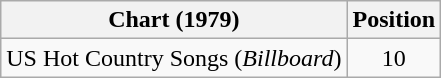<table class="wikitable">
<tr>
<th>Chart (1979)</th>
<th>Position</th>
</tr>
<tr>
<td>US Hot Country Songs (<em>Billboard</em>)</td>
<td align="center">10</td>
</tr>
</table>
